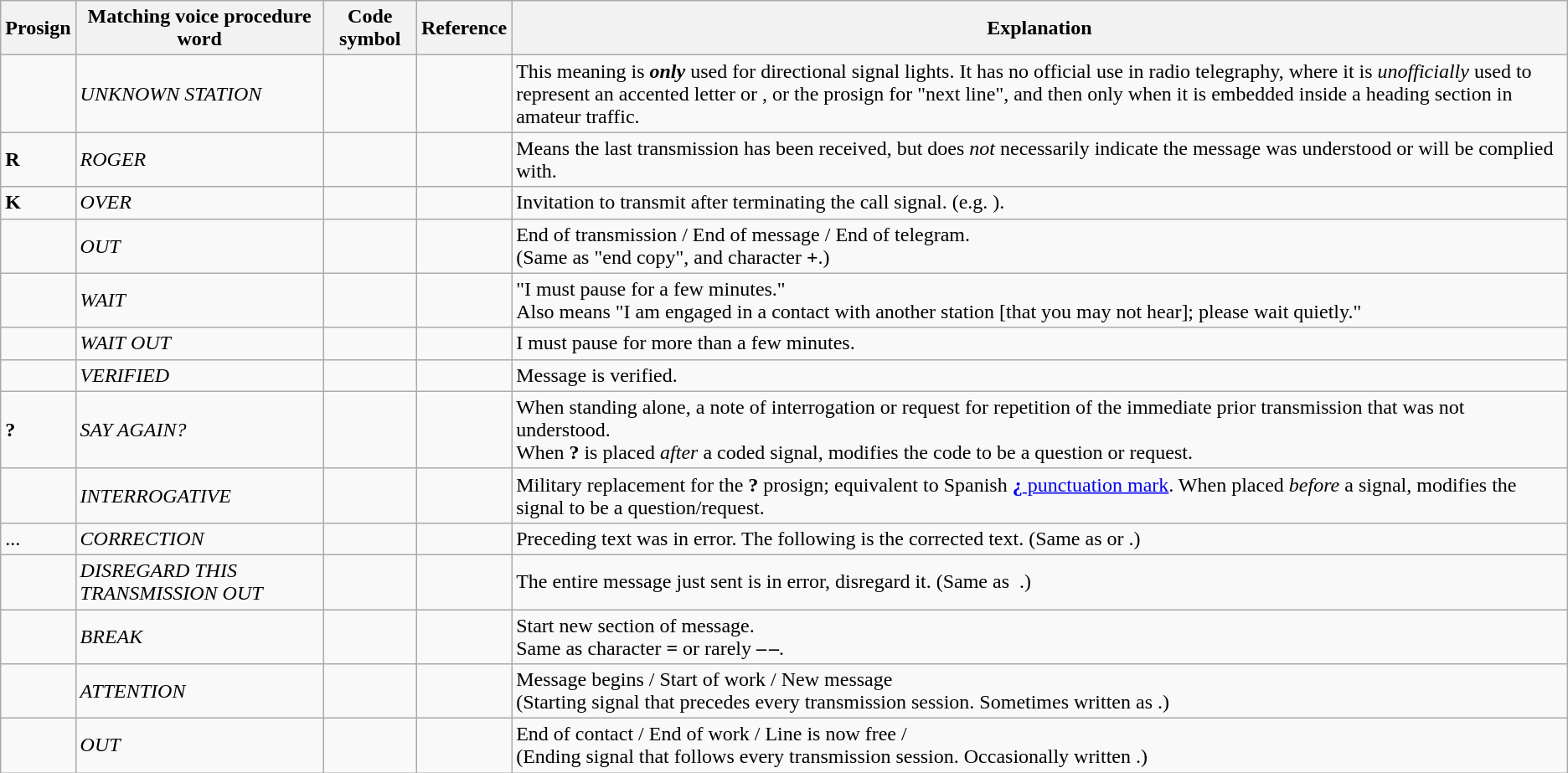<table class="wikitable">
<tr>
<th>Prosign</th>
<th>Matching voice procedure word</th>
<th>Code symbol</th>
<th>Reference</th>
<th>Explanation</th>
</tr>
<tr>
<td><strong></strong></td>
<td><em>UNKNOWN STATION</em></td>
<td></td>
<td style="text-align:center;"></td>
<td>This meaning is <strong><em>only</em></strong> used for directional signal lights. It has no official use in radio telegraphy, where it is <em>unofficially</em> used to represent an accented letter <strong></strong> or <strong></strong>, or the prosign for "next line", and then only when it is embedded inside a heading section in amateur traffic.</td>
</tr>
<tr>
<td><strong>R</strong></td>
<td><em>ROGER</em></td>
<td></td>
<td style="text-align:center;"></td>
<td>Means the last transmission has been received, but does <em>not</em> necessarily indicate the message was understood or will be complied with.<br></td>
</tr>
<tr>
<td><strong>K</strong></td>
<td><em>OVER</em></td>
<td></td>
<td style="text-align:center;"></td>
<td>Invitation to transmit after terminating the call signal. (e.g. ).<br></td>
</tr>
<tr>
<td><strong></strong></td>
<td><em>OUT</em></td>
<td></td>
<td style="text-align:center;"></td>
<td>End of transmission / End of message / End of telegram.<br>(Same as  "end copy", and character <strong>+</strong>.)<br></td>
</tr>
<tr>
<td><strong></strong></td>
<td><em>WAIT</em></td>
<td></td>
<td style="text-align:center;"></td>
<td>"I must pause for a few minutes."<br>Also means "I am engaged in a contact with another station [that you may not hear]; please wait quietly."<br></td>
</tr>
<tr>
<td><strong></strong> <strong></strong></td>
<td><em>WAIT</em> <em>OUT</em></td>
<td><br></td>
<td style="text-align:center;"></td>
<td>I must pause for more than a few minutes.</td>
</tr>
<tr>
<td><strong></strong></td>
<td><em>VERIFIED</em></td>
<td></td>
<td style="text-align:center;"></td>
<td>Message is verified.<br></td>
</tr>
<tr>
<td><strong>?</strong></td>
<td><em>SAY AGAIN?</em></td>
<td></td>
<td style="text-align:center;"></td>
<td>When standing alone, a note of interrogation or request for repetition of the immediate prior transmission that was not understood.<br>When <strong>?</strong> is placed <em>after</em> a coded signal, modifies the code to be a question or request.<br></td>
</tr>
<tr>
<td><strong></strong></td>
<td><em>INTERROGATIVE</em></td>
<td></td>
<td style="text-align:center;"></td>
<td>Military replacement for the <strong>?</strong> prosign; equivalent to Spanish <a href='#'><strong>¿</strong> punctuation mark</a>. When placed <em>before</em> a signal, modifies the signal to be a question/request.</td>
</tr>
<tr>
<td><strong></strong> ...</td>
<td><em>CORRECTION</em></td>
<td></td>
<td style="text-align:center;"></td>
<td>Preceding text was in error. The following is the corrected text. (Same as  or  .)<br> </td>
</tr>
<tr>
<td><strong></strong> <strong></strong></td>
<td><em>DISREGARD THIS TRANSMISSION</em> <em>OUT</em></td>
<td><br></td>
<td style="text-align:center;"></td>
<td>The entire message just sent is in error, disregard it. (Same as  .)</td>
</tr>
<tr>
<td><strong></strong></td>
<td><em>BREAK</em></td>
<td></td>
<td style="text-align:center;"></td>
<td>Start new section of message.<br>Same as character <strong>=</strong> or rarely <strong>– –</strong>.</td>
</tr>
<tr>
<td><strong></strong></td>
<td><em>ATTENTION</em></td>
<td></td>
<td style="text-align:center;"></td>
<td>Message begins / Start of work / New message<br>(Starting signal that precedes every transmission session. Sometimes written as .)<br></td>
</tr>
<tr>
<td><strong></strong></td>
<td><em>OUT</em></td>
<td></td>
<td style="text-align:center;"></td>
<td>End of contact / End of work / Line is now free / <br>(Ending signal that follows every transmission session. Occasionally written .)</td>
</tr>
</table>
